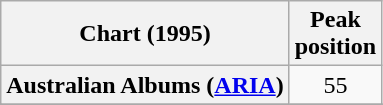<table class="wikitable sortable plainrowheaders">
<tr>
<th>Chart (1995)</th>
<th>Peak<br>position</th>
</tr>
<tr>
<th scope="row">Australian Albums (<a href='#'>ARIA</a>)</th>
<td align="center">55</td>
</tr>
<tr>
</tr>
<tr>
</tr>
<tr>
</tr>
<tr>
</tr>
<tr>
</tr>
</table>
